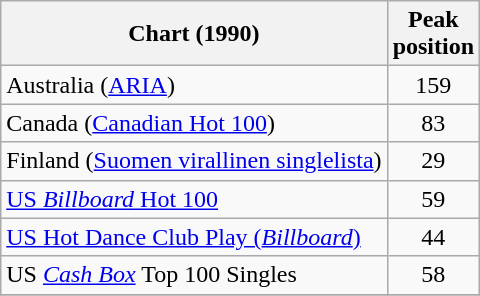<table class="wikitable sortable">
<tr>
<th align="left">Chart (1990)</th>
<th align="left">Peak<br>position</th>
</tr>
<tr>
<td align="left">Australia (<a href='#'>ARIA</a>)</td>
<td align="center">159</td>
</tr>
<tr>
<td align="left">Canada (<a href='#'>Canadian Hot 100</a>)</td>
<td align="center">83</td>
</tr>
<tr>
<td align="left">Finland (<a href='#'>Suomen virallinen singlelista</a>)</td>
<td align="center">29</td>
</tr>
<tr>
<td align="left"><a href='#'>US <em>Billboard</em> Hot 100</a></td>
<td align="center">59</td>
</tr>
<tr>
<td align="left"><a href='#'>US Hot Dance Club Play (<em>Billboard</em>)</a></td>
<td align="center">44</td>
</tr>
<tr>
<td align="left">US <em><a href='#'>Cash Box</a></em> Top 100 Singles</td>
<td style="text-align:center;">58</td>
</tr>
<tr>
</tr>
</table>
